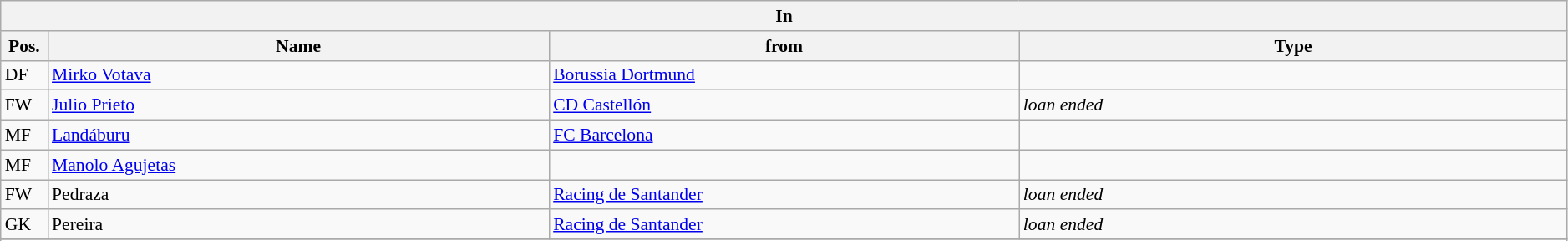<table class="wikitable" style="font-size:90%;width:99%;">
<tr>
<th colspan="4">In</th>
</tr>
<tr>
<th width=3%>Pos.</th>
<th width=32%>Name</th>
<th width=30%>from</th>
<th width=35%>Type</th>
</tr>
<tr>
<td>DF</td>
<td><a href='#'>Mirko Votava</a></td>
<td><a href='#'>Borussia Dortmund</a></td>
<td></td>
</tr>
<tr>
<td>FW</td>
<td><a href='#'>Julio Prieto</a></td>
<td><a href='#'>CD Castellón</a></td>
<td><em>loan ended</em></td>
</tr>
<tr>
<td>MF</td>
<td><a href='#'>Landáburu</a></td>
<td><a href='#'>FC Barcelona</a></td>
<td></td>
</tr>
<tr>
<td>MF</td>
<td><a href='#'>Manolo Agujetas</a></td>
<td></td>
<td></td>
</tr>
<tr>
<td>FW</td>
<td>Pedraza</td>
<td><a href='#'>Racing de Santander</a></td>
<td><em>loan ended</em></td>
</tr>
<tr>
<td>GK</td>
<td>Pereira</td>
<td><a href='#'>Racing de Santander</a></td>
<td><em>loan ended</em></td>
</tr>
<tr | MF || >
</tr>
<tr>
</tr>
</table>
